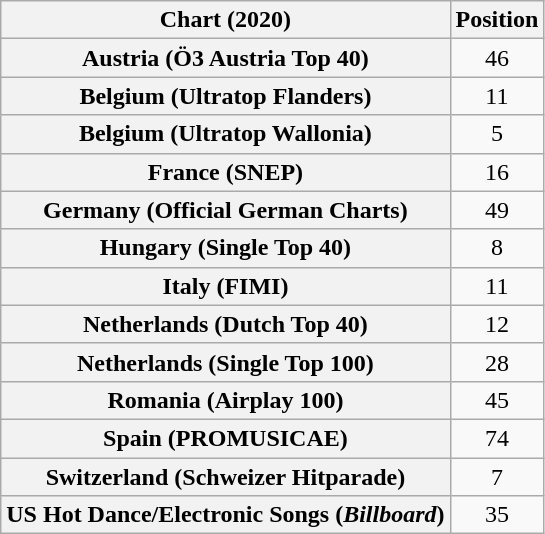<table class="wikitable sortable plainrowheaders" style="text-align:center">
<tr>
<th scope="col">Chart (2020)</th>
<th scope="col">Position</th>
</tr>
<tr>
<th scope="row">Austria (Ö3 Austria Top 40)</th>
<td>46</td>
</tr>
<tr>
<th scope="row">Belgium (Ultratop Flanders)</th>
<td>11</td>
</tr>
<tr>
<th scope="row">Belgium (Ultratop Wallonia)</th>
<td>5</td>
</tr>
<tr>
<th scope="row">France (SNEP)</th>
<td>16</td>
</tr>
<tr>
<th scope="row">Germany (Official German Charts)</th>
<td>49</td>
</tr>
<tr>
<th scope="row">Hungary (Single Top 40)</th>
<td>8</td>
</tr>
<tr>
<th scope="row">Italy (FIMI)</th>
<td>11</td>
</tr>
<tr>
<th scope="row">Netherlands (Dutch Top 40)</th>
<td>12</td>
</tr>
<tr>
<th scope="row">Netherlands (Single Top 100)</th>
<td>28</td>
</tr>
<tr>
<th scope="row">Romania (Airplay 100)</th>
<td>45</td>
</tr>
<tr>
<th scope="row">Spain (PROMUSICAE)</th>
<td>74</td>
</tr>
<tr>
<th scope="row">Switzerland (Schweizer Hitparade)</th>
<td>7</td>
</tr>
<tr>
<th scope="row">US Hot Dance/Electronic Songs (<em>Billboard</em>)</th>
<td>35</td>
</tr>
</table>
